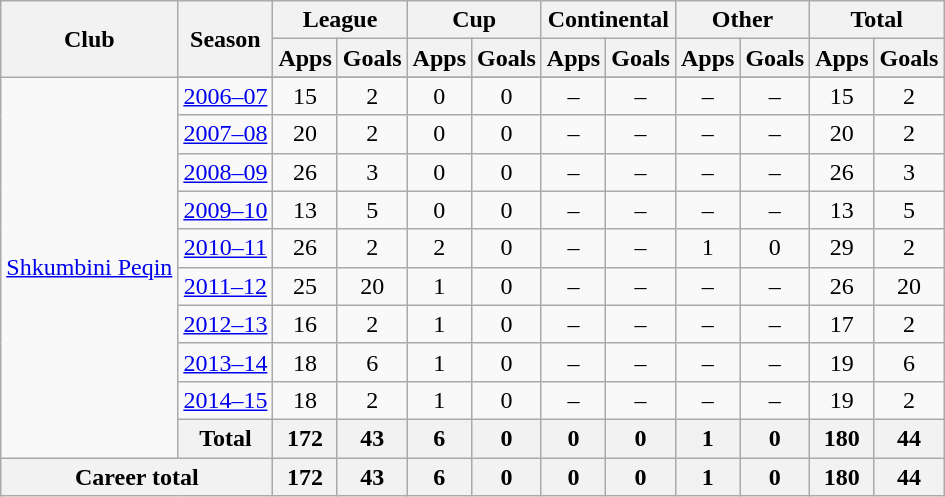<table class="wikitable" style="text-align: center;">
<tr>
<th rowspan="2">Club</th>
<th rowspan="2">Season</th>
<th colspan="2">League</th>
<th colspan="2">Cup</th>
<th colspan="2">Continental</th>
<th colspan="2">Other</th>
<th colspan="2">Total</th>
</tr>
<tr>
<th>Apps</th>
<th>Goals</th>
<th>Apps</th>
<th>Goals</th>
<th>Apps</th>
<th>Goals</th>
<th>Apps</th>
<th>Goals</th>
<th>Apps</th>
<th>Goals</th>
</tr>
<tr>
<td rowspan="11" valign="center"><a href='#'>Shkumbini Peqin</a></td>
</tr>
<tr>
<td><a href='#'>2006–07</a></td>
<td>15</td>
<td>2</td>
<td>0</td>
<td>0</td>
<td>–</td>
<td>–</td>
<td>–</td>
<td>–</td>
<td>15</td>
<td>2</td>
</tr>
<tr>
<td><a href='#'>2007–08</a></td>
<td>20</td>
<td>2</td>
<td>0</td>
<td>0</td>
<td>–</td>
<td>–</td>
<td>–</td>
<td>–</td>
<td>20</td>
<td>2</td>
</tr>
<tr>
<td><a href='#'>2008–09</a></td>
<td>26</td>
<td>3</td>
<td>0</td>
<td>0</td>
<td>–</td>
<td>–</td>
<td>–</td>
<td>–</td>
<td>26</td>
<td>3</td>
</tr>
<tr>
<td><a href='#'>2009–10</a></td>
<td>13</td>
<td>5</td>
<td>0</td>
<td>0</td>
<td>–</td>
<td>–</td>
<td>–</td>
<td>–</td>
<td>13</td>
<td>5</td>
</tr>
<tr>
<td><a href='#'>2010–11</a></td>
<td>26</td>
<td>2</td>
<td>2</td>
<td>0</td>
<td>–</td>
<td>–</td>
<td>1</td>
<td>0</td>
<td>29</td>
<td>2</td>
</tr>
<tr>
<td><a href='#'>2011–12</a></td>
<td>25</td>
<td>20</td>
<td>1</td>
<td>0</td>
<td>–</td>
<td>–</td>
<td>–</td>
<td>–</td>
<td>26</td>
<td>20</td>
</tr>
<tr>
<td><a href='#'>2012–13</a></td>
<td>16</td>
<td>2</td>
<td>1</td>
<td>0</td>
<td>–</td>
<td>–</td>
<td>–</td>
<td>–</td>
<td>17</td>
<td>2</td>
</tr>
<tr>
<td><a href='#'>2013–14</a></td>
<td>18</td>
<td>6</td>
<td>1</td>
<td>0</td>
<td>–</td>
<td>–</td>
<td>–</td>
<td>–</td>
<td>19</td>
<td>6</td>
</tr>
<tr>
<td><a href='#'>2014–15</a></td>
<td>18</td>
<td>2</td>
<td>1</td>
<td>0</td>
<td>–</td>
<td>–</td>
<td>–</td>
<td>–</td>
<td>19</td>
<td>2</td>
</tr>
<tr>
<th>Total</th>
<th>172</th>
<th>43</th>
<th>6</th>
<th>0</th>
<th>0</th>
<th>0</th>
<th>1</th>
<th>0</th>
<th>180</th>
<th>44</th>
</tr>
<tr>
<th colspan="2">Career total</th>
<th>172</th>
<th>43</th>
<th>6</th>
<th>0</th>
<th>0</th>
<th>0</th>
<th>1</th>
<th>0</th>
<th>180</th>
<th>44</th>
</tr>
</table>
